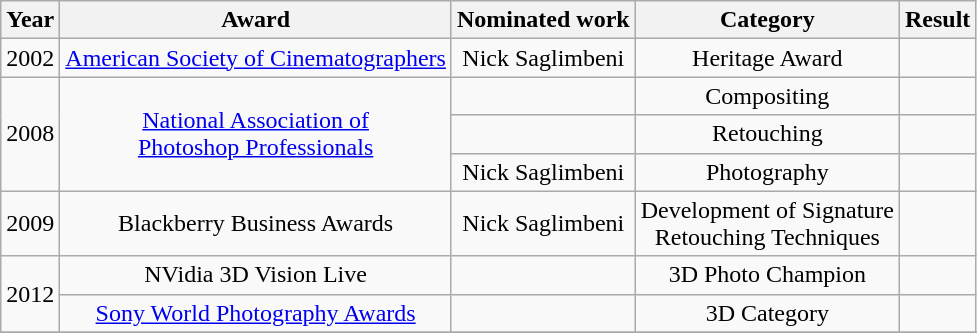<table class="wikitable plainrowheaders" style="text-align:center;">
<tr>
<th>Year</th>
<th>Award</th>
<th>Nominated work</th>
<th>Category</th>
<th>Result</th>
</tr>
<tr>
<td>2002</td>
<td><a href='#'>American Society of Cinematographers</a></td>
<td>Nick Saglimbeni</td>
<td>Heritage Award</td>
<td></td>
</tr>
<tr>
<td rowspan="3">2008</td>
<td rowspan="3"><a href='#'>National Association of<br>Photoshop Professionals</a></td>
<td></td>
<td>Compositing</td>
<td></td>
</tr>
<tr>
<td></td>
<td>Retouching</td>
<td></td>
</tr>
<tr>
<td>Nick Saglimbeni</td>
<td>Photography</td>
<td></td>
</tr>
<tr>
<td>2009</td>
<td>Blackberry Business Awards</td>
<td>Nick Saglimbeni</td>
<td>Development of Signature<br>Retouching Techniques</td>
<td></td>
</tr>
<tr>
<td rowspan="2">2012</td>
<td>NVidia 3D Vision Live</td>
<td></td>
<td>3D Photo Champion</td>
<td></td>
</tr>
<tr>
<td><a href='#'>Sony World Photography Awards</a></td>
<td></td>
<td>3D Category</td>
<td></td>
</tr>
<tr>
</tr>
</table>
